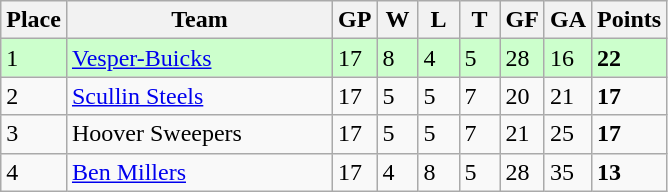<table class="wikitable">
<tr>
<th>Place</th>
<th width="170">Team</th>
<th width="20">GP</th>
<th width="20">W</th>
<th width="20">L</th>
<th width="20">T</th>
<th width="20">GF</th>
<th width="20">GA</th>
<th>Points</th>
</tr>
<tr bgcolor=#ccffcc>
<td>1</td>
<td><a href='#'>Vesper-Buicks</a></td>
<td>17</td>
<td>8</td>
<td>4</td>
<td>5</td>
<td>28</td>
<td>16</td>
<td><strong>22</strong></td>
</tr>
<tr>
<td>2</td>
<td><a href='#'>Scullin Steels</a></td>
<td>17</td>
<td>5</td>
<td>5</td>
<td>7</td>
<td>20</td>
<td>21</td>
<td><strong>17</strong></td>
</tr>
<tr>
<td>3</td>
<td>Hoover Sweepers</td>
<td>17</td>
<td>5</td>
<td>5</td>
<td>7</td>
<td>21</td>
<td>25</td>
<td><strong>17</strong></td>
</tr>
<tr>
<td>4</td>
<td><a href='#'>Ben Millers</a></td>
<td>17</td>
<td>4</td>
<td>8</td>
<td>5</td>
<td>28</td>
<td>35</td>
<td><strong>13</strong></td>
</tr>
</table>
